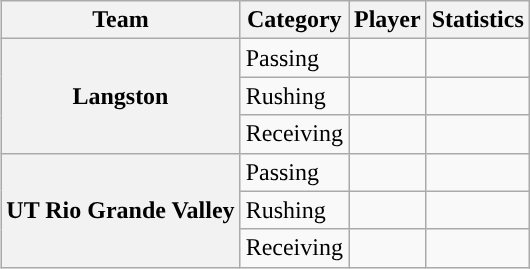<table class="wikitable" style="float:right">
<tr>
<th>Team</th>
<th>Category</th>
<th>Player</th>
<th>Statistics</th>
</tr>
<tr>
<th rowspan=3>Langston</th>
<td>Passing</td>
<td></td>
<td></td>
</tr>
<tr>
<td>Rushing</td>
<td></td>
<td></td>
</tr>
<tr>
<td>Receiving</td>
<td></td>
<td></td>
</tr>
<tr>
<th rowspan=3>UT Rio Grande Valley</th>
<td>Passing</td>
<td></td>
<td></td>
</tr>
<tr>
<td>Rushing</td>
<td></td>
<td></td>
</tr>
<tr>
<td>Receiving</td>
<td></td>
<td></td>
</tr>
</table>
